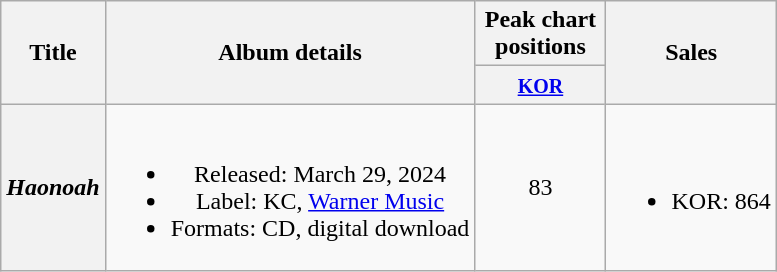<table class="wikitable plainrowheaders" style="text-align:center;">
<tr>
<th rowspan="2" scope="col">Title</th>
<th rowspan="2" scope="col">Album details</th>
<th colspan="1" scope="col" style="width:5em;">Peak chart positions</th>
<th rowspan="2" scope="col">Sales</th>
</tr>
<tr>
<th><small><a href='#'>KOR</a></small><br></th>
</tr>
<tr>
<th scope="row"><em>Haonoah</em></th>
<td><br><ul><li>Released: March 29, 2024</li><li>Label: KC, <a href='#'>Warner Music</a></li><li>Formats: CD, digital download</li></ul></td>
<td>83</td>
<td><br><ul><li>KOR: 864</li></ul></td>
</tr>
</table>
